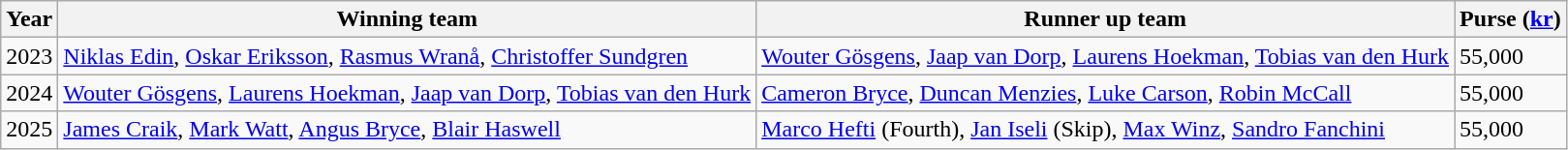<table class="wikitable">
<tr>
<th scope="col">Year</th>
<th scope="col">Winning team</th>
<th scope="col">Runner up team</th>
<th scope="col">Purse (<a href='#'>kr</a>)</th>
</tr>
<tr>
<td>2023</td>
<td> <a href='#'>Niklas Edin</a>, <a href='#'>Oskar Eriksson</a>, <a href='#'>Rasmus Wranå</a>, <a href='#'>Christoffer Sundgren</a></td>
<td> <a href='#'>Wouter Gösgens</a>, <a href='#'>Jaap van Dorp</a>, <a href='#'>Laurens Hoekman</a>, <a href='#'>Tobias van den Hurk</a></td>
<td>55,000</td>
</tr>
<tr>
<td>2024</td>
<td> <a href='#'>Wouter Gösgens</a>, <a href='#'>Laurens Hoekman</a>, <a href='#'>Jaap van Dorp</a>, <a href='#'>Tobias van den Hurk</a></td>
<td> <a href='#'>Cameron Bryce</a>, <a href='#'>Duncan Menzies</a>, <a href='#'>Luke Carson</a>, <a href='#'>Robin McCall</a></td>
<td>55,000</td>
</tr>
<tr>
<td>2025</td>
<td> <a href='#'>James Craik</a>, <a href='#'>Mark Watt</a>, <a href='#'>Angus Bryce</a>, <a href='#'>Blair Haswell</a></td>
<td> <a href='#'>Marco Hefti</a> (Fourth), <a href='#'>Jan Iseli</a> (Skip), <a href='#'>Max Winz</a>, <a href='#'>Sandro Fanchini</a></td>
<td>55,000</td>
</tr>
</table>
